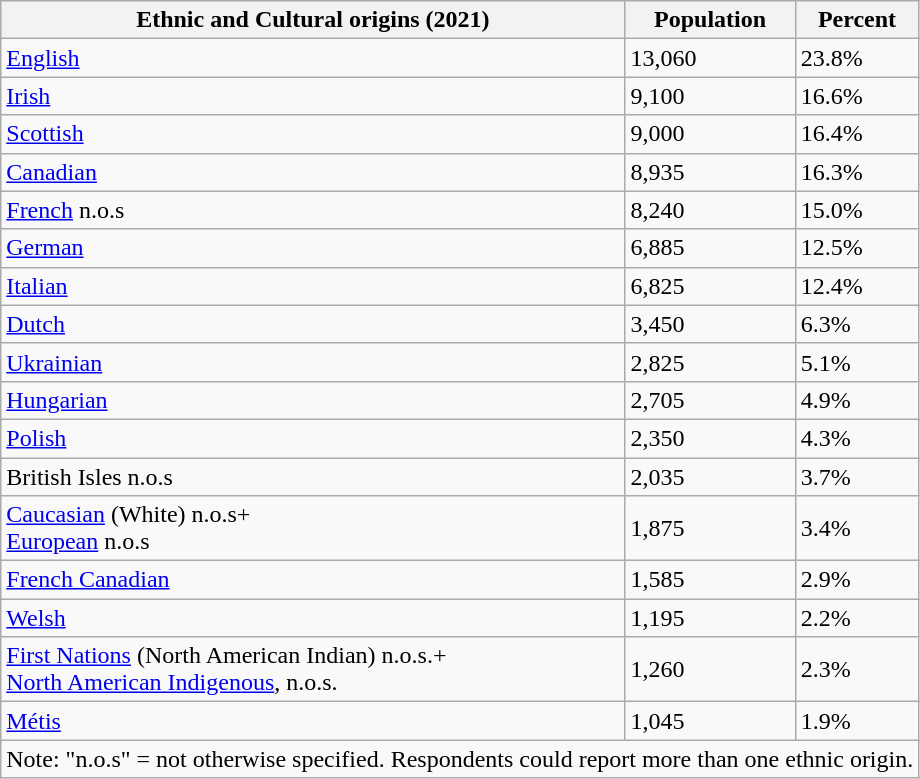<table class="wikitable">
<tr>
<th>Ethnic and Cultural origins (2021)</th>
<th>Population</th>
<th>Percent</th>
</tr>
<tr>
<td><a href='#'>English</a></td>
<td>13,060</td>
<td>23.8%</td>
</tr>
<tr>
<td><a href='#'>Irish</a></td>
<td>9,100</td>
<td>16.6%</td>
</tr>
<tr>
<td><a href='#'>Scottish</a></td>
<td>9,000</td>
<td>16.4%</td>
</tr>
<tr>
<td><a href='#'>Canadian</a></td>
<td>8,935</td>
<td>16.3%</td>
</tr>
<tr>
<td><a href='#'>French</a> n.o.s</td>
<td>8,240</td>
<td>15.0%</td>
</tr>
<tr>
<td><a href='#'>German</a></td>
<td>6,885</td>
<td>12.5%</td>
</tr>
<tr>
<td><a href='#'>Italian</a></td>
<td>6,825</td>
<td>12.4%</td>
</tr>
<tr>
<td><a href='#'>Dutch</a></td>
<td>3,450</td>
<td>6.3%</td>
</tr>
<tr>
<td><a href='#'>Ukrainian</a></td>
<td>2,825</td>
<td>5.1%</td>
</tr>
<tr>
<td><a href='#'>Hungarian</a></td>
<td>2,705</td>
<td>4.9%</td>
</tr>
<tr>
<td><a href='#'>Polish</a></td>
<td>2,350</td>
<td>4.3%</td>
</tr>
<tr>
<td>British Isles n.o.s</td>
<td>2,035</td>
<td>3.7%</td>
</tr>
<tr>
<td><a href='#'>Caucasian</a> (White) n.o.s+<br><a href='#'>European</a> n.o.s</td>
<td>1,875</td>
<td>3.4%</td>
</tr>
<tr>
<td><a href='#'>French Canadian</a></td>
<td>1,585</td>
<td>2.9%</td>
</tr>
<tr>
<td><a href='#'>Welsh</a></td>
<td>1,195</td>
<td>2.2%</td>
</tr>
<tr>
<td><a href='#'>First Nations</a> (North American Indian) n.o.s.+<br><a href='#'>North American Indigenous</a>, n.o.s.</td>
<td>1,260</td>
<td>2.3%</td>
</tr>
<tr>
<td><a href='#'>Métis</a></td>
<td>1,045</td>
<td>1.9%</td>
</tr>
<tr>
<td colspan="3">Note: "n.o.s" = not otherwise specified. Respondents could report more than one ethnic origin.</td>
</tr>
</table>
